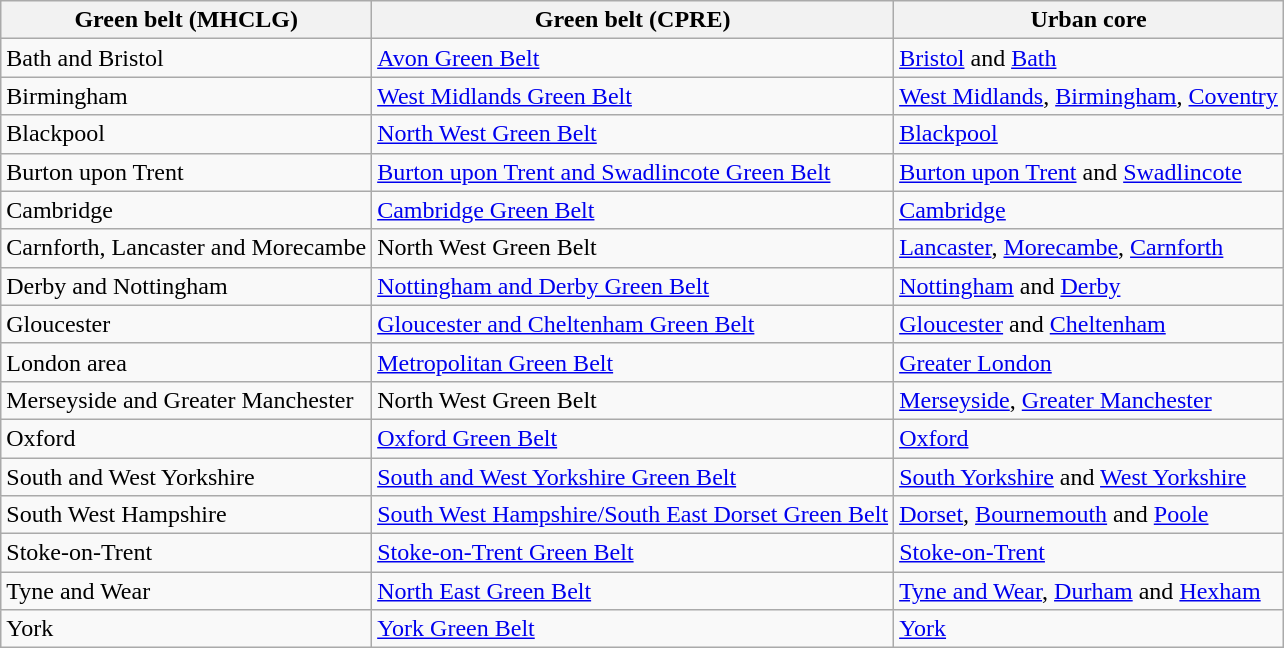<table class="wikitable sortable">
<tr>
<th>Green belt (MHCLG)</th>
<th>Green belt (CPRE)</th>
<th>Urban core</th>
</tr>
<tr>
<td>Bath and Bristol</td>
<td><a href='#'>Avon Green Belt</a></td>
<td><a href='#'>Bristol</a> and <a href='#'>Bath</a></td>
</tr>
<tr>
<td>Birmingham</td>
<td><a href='#'>West Midlands Green Belt</a></td>
<td><a href='#'>West Midlands</a>, <a href='#'>Birmingham</a>, <a href='#'>Coventry</a></td>
</tr>
<tr>
<td>Blackpool</td>
<td><a href='#'>North West Green Belt</a></td>
<td><a href='#'>Blackpool</a></td>
</tr>
<tr>
<td>Burton upon Trent</td>
<td><a href='#'>Burton upon Trent and Swadlincote Green Belt</a></td>
<td><a href='#'>Burton upon Trent</a> and <a href='#'>Swadlincote</a></td>
</tr>
<tr>
<td>Cambridge</td>
<td><a href='#'>Cambridge Green Belt</a></td>
<td><a href='#'>Cambridge</a></td>
</tr>
<tr>
<td>Carnforth, Lancaster and Morecambe</td>
<td>North West Green Belt</td>
<td><a href='#'>Lancaster</a>, <a href='#'>Morecambe</a>, <a href='#'>Carnforth</a></td>
</tr>
<tr>
<td>Derby and Nottingham</td>
<td><a href='#'>Nottingham and Derby Green Belt</a></td>
<td><a href='#'>Nottingham</a> and <a href='#'>Derby</a></td>
</tr>
<tr>
<td>Gloucester</td>
<td><a href='#'>Gloucester and Cheltenham Green Belt</a></td>
<td><a href='#'>Gloucester</a> and <a href='#'>Cheltenham</a></td>
</tr>
<tr>
<td>London area</td>
<td><a href='#'>Metropolitan Green Belt</a></td>
<td><a href='#'>Greater London</a></td>
</tr>
<tr>
<td>Merseyside and Greater Manchester</td>
<td>North West Green Belt</td>
<td><a href='#'>Merseyside</a>, <a href='#'>Greater Manchester</a></td>
</tr>
<tr>
<td>Oxford</td>
<td><a href='#'>Oxford Green Belt</a></td>
<td><a href='#'>Oxford</a></td>
</tr>
<tr>
<td>South and West Yorkshire</td>
<td><a href='#'>South and West Yorkshire Green Belt</a></td>
<td><a href='#'>South Yorkshire</a> and <a href='#'>West Yorkshire</a></td>
</tr>
<tr>
<td>South West Hampshire</td>
<td><a href='#'>South West Hampshire/South East Dorset Green Belt</a></td>
<td><a href='#'>Dorset</a>, <a href='#'>Bournemouth</a> and <a href='#'>Poole</a></td>
</tr>
<tr>
<td>Stoke-on-Trent</td>
<td><a href='#'>Stoke-on-Trent Green Belt</a></td>
<td><a href='#'>Stoke-on-Trent</a></td>
</tr>
<tr>
<td>Tyne and Wear</td>
<td><a href='#'>North East Green Belt</a></td>
<td><a href='#'>Tyne and Wear</a>, <a href='#'>Durham</a> and <a href='#'>Hexham</a></td>
</tr>
<tr>
<td>York</td>
<td><a href='#'>York Green Belt</a></td>
<td><a href='#'>York</a></td>
</tr>
</table>
